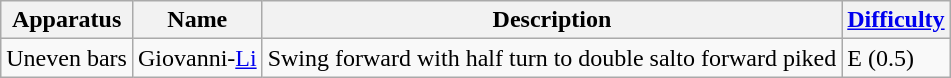<table class="wikitable">
<tr>
<th>Apparatus</th>
<th>Name</th>
<th>Description</th>
<th><a href='#'>Difficulty</a></th>
</tr>
<tr>
<td>Uneven bars</td>
<td>Giovanni-<a href='#'>Li</a></td>
<td>Swing forward with half turn to double salto forward piked</td>
<td>E (0.5)</td>
</tr>
</table>
